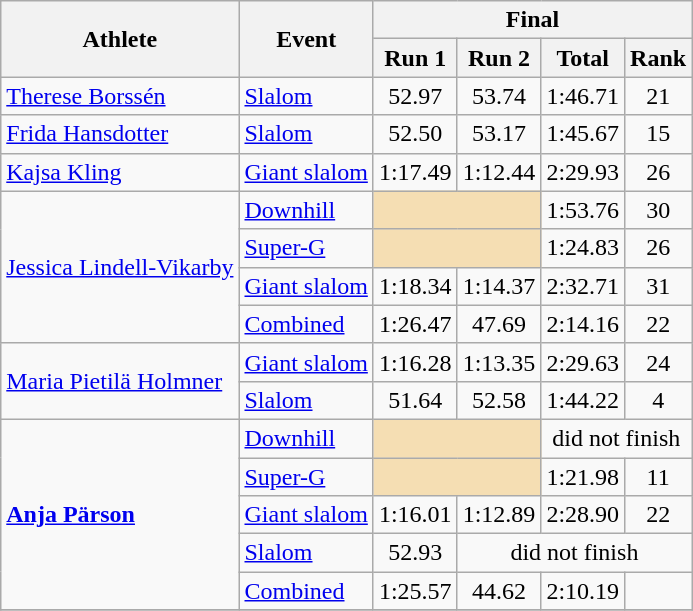<table class="wikitable">
<tr>
<th rowspan="2">Athlete</th>
<th rowspan="2">Event</th>
<th colspan="4">Final</th>
</tr>
<tr>
<th>Run 1</th>
<th>Run 2</th>
<th>Total</th>
<th>Rank</th>
</tr>
<tr>
<td><a href='#'>Therese Borssén</a></td>
<td><a href='#'>Slalom</a></td>
<td align="center">52.97</td>
<td align="center">53.74</td>
<td align="center">1:46.71</td>
<td align="center">21</td>
</tr>
<tr>
<td><a href='#'>Frida Hansdotter</a></td>
<td><a href='#'>Slalom</a></td>
<td align="center">52.50</td>
<td align="center">53.17</td>
<td align="center">1:45.67</td>
<td align="center">15</td>
</tr>
<tr>
<td><a href='#'>Kajsa Kling</a></td>
<td><a href='#'>Giant slalom</a></td>
<td align="center">1:17.49</td>
<td align="center">1:12.44</td>
<td align="center">2:29.93</td>
<td align="center">26</td>
</tr>
<tr>
<td rowspan=4><a href='#'>Jessica Lindell-Vikarby</a></td>
<td><a href='#'>Downhill</a></td>
<td colspan=2 bgcolor="wheat"></td>
<td align="center">1:53.76</td>
<td align="center">30</td>
</tr>
<tr>
<td><a href='#'>Super-G</a></td>
<td colspan=2 bgcolor="wheat"></td>
<td align="center">1:24.83</td>
<td align="center">26</td>
</tr>
<tr>
<td><a href='#'>Giant slalom</a></td>
<td align="center">1:18.34</td>
<td align="center">1:14.37</td>
<td align="center">2:32.71</td>
<td align="center">31</td>
</tr>
<tr>
<td><a href='#'>Combined</a></td>
<td align="center">1:26.47</td>
<td align="center">47.69</td>
<td align="center">2:14.16</td>
<td align="center">22</td>
</tr>
<tr>
<td rowspan=2><a href='#'>Maria Pietilä Holmner</a></td>
<td><a href='#'>Giant slalom</a></td>
<td align="center">1:16.28</td>
<td align="center">1:13.35</td>
<td align="center">2:29.63</td>
<td align="center">24</td>
</tr>
<tr>
<td><a href='#'>Slalom</a></td>
<td align="center">51.64</td>
<td align="center">52.58</td>
<td align="center">1:44.22</td>
<td align="center">4</td>
</tr>
<tr>
<td rowspan=5><strong><a href='#'>Anja Pärson</a></strong></td>
<td><a href='#'>Downhill</a></td>
<td colspan=2 bgcolor="wheat"></td>
<td colspan=2 align="center">did not finish</td>
</tr>
<tr>
<td><a href='#'>Super-G</a></td>
<td colspan=2 bgcolor="wheat"></td>
<td align="center">1:21.98</td>
<td align="center">11</td>
</tr>
<tr>
<td><a href='#'>Giant slalom</a></td>
<td align="center">1:16.01</td>
<td align="center">1:12.89</td>
<td align="center">2:28.90</td>
<td align="center">22</td>
</tr>
<tr>
<td><a href='#'>Slalom</a></td>
<td align="center">52.93</td>
<td colspan=3 align="center">did not finish</td>
</tr>
<tr>
<td><a href='#'>Combined</a></td>
<td align="center">1:25.57</td>
<td align="center">44.62</td>
<td align="center">2:10.19</td>
<td align="center"></td>
</tr>
<tr>
</tr>
</table>
